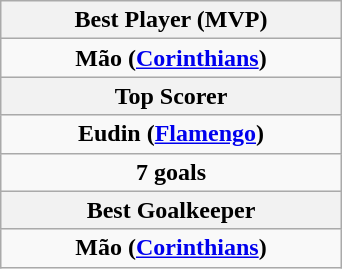<table class="wikitable" style="margin:auto">
<tr>
<th width=60% colspan="3">Best Player (MVP)</th>
</tr>
<tr>
<td align="center" colspan="3"><strong> Mão (<a href='#'>Corinthians</a>)</strong></td>
</tr>
<tr>
<th colspan="3">Top Scorer</th>
</tr>
<tr>
<td align="center" colspan="3"><strong> Eudin (<a href='#'>Flamengo</a>)</strong></td>
</tr>
<tr>
<td align="center" colspan="3"><strong>7 goals</strong></td>
</tr>
<tr>
<th colspan="3">Best Goalkeeper</th>
</tr>
<tr>
<td colspan="3" align="center"><strong> Mão (<a href='#'>Corinthians</a>)</strong></td>
</tr>
</table>
